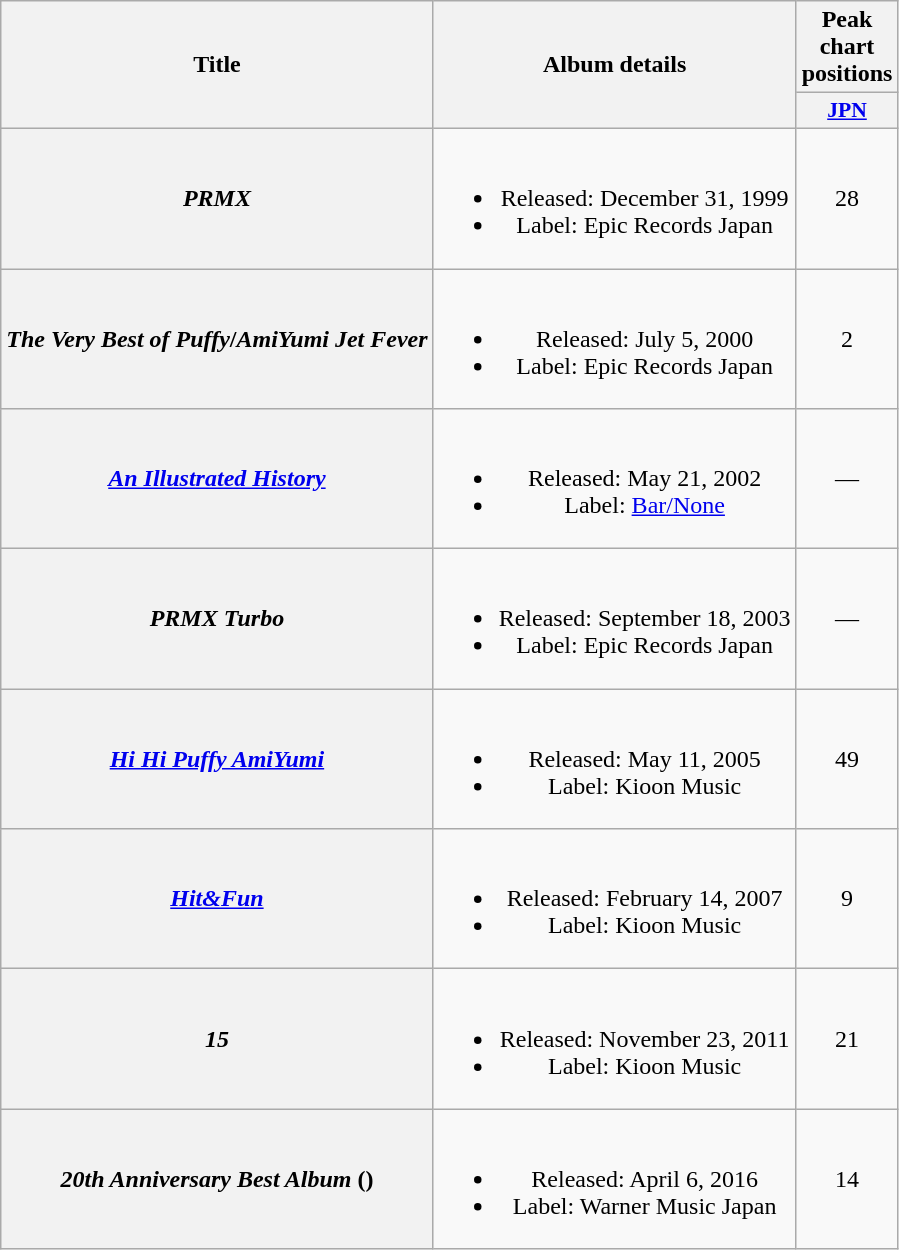<table class="wikitable plainrowheaders" style="text-align:center;">
<tr>
<th rowspan="2">Title</th>
<th rowspan="2">Album details</th>
<th colspan="1">Peak chart positions</th>
</tr>
<tr>
<th scope="col" style="width:2.5em;font-size:90%;"><a href='#'>JPN</a><br></th>
</tr>
<tr>
<th scope="row"><em>PRMX</em></th>
<td><br><ul><li>Released: December 31, 1999</li><li>Label: Epic Records Japan</li></ul></td>
<td>28</td>
</tr>
<tr>
<th scope="row"><em>The Very Best of Puffy</em>/<em>AmiYumi Jet Fever</em></th>
<td><br><ul><li>Released: July 5, 2000</li><li>Label: Epic Records Japan</li></ul></td>
<td>2</td>
</tr>
<tr>
<th scope="row"><em><a href='#'>An Illustrated History</a></em></th>
<td><br><ul><li>Released: May 21, 2002</li><li>Label: <a href='#'>Bar/None</a></li></ul></td>
<td>—</td>
</tr>
<tr>
<th scope="row"><em>PRMX Turbo</em></th>
<td><br><ul><li>Released: September 18, 2003</li><li>Label: Epic Records Japan</li></ul></td>
<td>—</td>
</tr>
<tr>
<th scope="row"><em><a href='#'>Hi Hi Puffy AmiYumi</a></em></th>
<td><br><ul><li>Released: May 11, 2005</li><li>Label: Kioon Music</li></ul></td>
<td>49</td>
</tr>
<tr>
<th scope="row"><em><a href='#'>Hit&Fun</a></em></th>
<td><br><ul><li>Released: February 14, 2007</li><li>Label: Kioon Music</li></ul></td>
<td>9</td>
</tr>
<tr>
<th scope="row"><em>15</em></th>
<td><br><ul><li>Released: November 23, 2011</li><li>Label: Kioon Music</li></ul></td>
<td>21</td>
</tr>
<tr>
<th scope="row"><em>20th Anniversary Best Album</em> ()</th>
<td><br><ul><li>Released: April 6, 2016</li><li>Label: Warner Music Japan</li></ul></td>
<td>14</td>
</tr>
</table>
